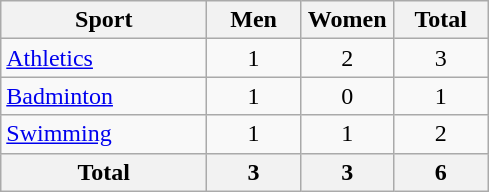<table class="wikitable sortable" style="text-align:center;">
<tr>
<th width=130>Sport</th>
<th width=55>Men</th>
<th width=55>Women</th>
<th width=55>Total</th>
</tr>
<tr>
<td align=left><a href='#'>Athletics</a></td>
<td>1</td>
<td>2</td>
<td>3</td>
</tr>
<tr>
<td align=left><a href='#'>Badminton</a></td>
<td>1</td>
<td>0</td>
<td>1</td>
</tr>
<tr>
<td align=left><a href='#'>Swimming</a></td>
<td>1</td>
<td>1</td>
<td>2</td>
</tr>
<tr>
<th>Total</th>
<th>3</th>
<th>3</th>
<th>6</th>
</tr>
</table>
